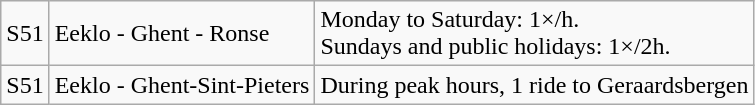<table class="wikitable">
<tr>
<td>S51</td>
<td>Eeklo - Ghent - Ronse</td>
<td>Monday to Saturday: 1×/h.<br>Sundays and public holidays: 1×/2h.</td>
</tr>
<tr>
<td>S51</td>
<td>Eeklo - Ghent-Sint-Pieters</td>
<td>During peak hours, 1 ride to Geraardsbergen</td>
</tr>
</table>
